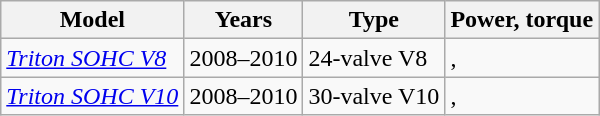<table class="wikitable collapsible sortable">
<tr>
<th>Model</th>
<th>Years</th>
<th>Type</th>
<th>Power, torque</th>
</tr>
<tr>
<td><em><a href='#'>Triton SOHC V8</a></em></td>
<td>2008–2010</td>
<td> 24-valve V8</td>
<td>, </td>
</tr>
<tr>
<td><em><a href='#'>Triton SOHC V10</a></em></td>
<td>2008–2010</td>
<td> 30-valve V10</td>
<td>, </td>
</tr>
</table>
